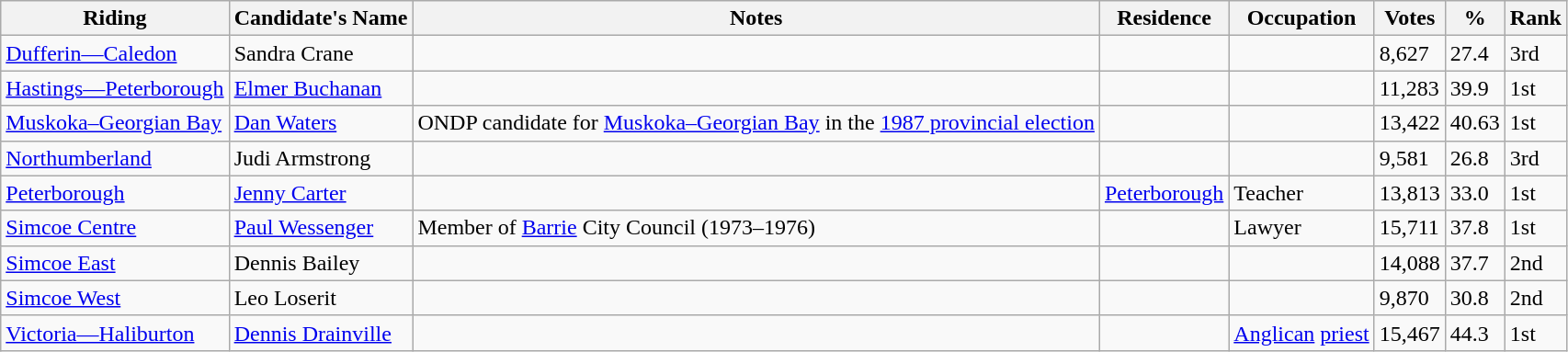<table class="wikitable sortable">
<tr>
<th>Riding<br></th>
<th>Candidate's Name</th>
<th>Notes</th>
<th>Residence</th>
<th>Occupation</th>
<th>Votes</th>
<th>%</th>
<th>Rank</th>
</tr>
<tr>
<td><a href='#'>Dufferin—Caledon</a></td>
<td>Sandra Crane</td>
<td></td>
<td></td>
<td></td>
<td>8,627</td>
<td>27.4</td>
<td>3rd</td>
</tr>
<tr>
<td><a href='#'>Hastings—Peterborough</a></td>
<td><a href='#'>Elmer Buchanan</a></td>
<td></td>
<td></td>
<td></td>
<td>11,283</td>
<td>39.9</td>
<td>1st</td>
</tr>
<tr>
<td><a href='#'>Muskoka–Georgian Bay</a></td>
<td><a href='#'>Dan Waters</a></td>
<td>ONDP candidate for <a href='#'>Muskoka–Georgian Bay</a> in the <a href='#'>1987 provincial election</a></td>
<td></td>
<td></td>
<td>13,422</td>
<td>40.63</td>
<td>1st</td>
</tr>
<tr>
<td><a href='#'>Northumberland</a></td>
<td>Judi Armstrong</td>
<td></td>
<td></td>
<td></td>
<td>9,581</td>
<td>26.8</td>
<td>3rd</td>
</tr>
<tr>
<td><a href='#'>Peterborough</a></td>
<td><a href='#'>Jenny Carter</a></td>
<td></td>
<td><a href='#'>Peterborough</a></td>
<td>Teacher</td>
<td>13,813</td>
<td>33.0</td>
<td>1st</td>
</tr>
<tr>
<td><a href='#'>Simcoe Centre</a></td>
<td><a href='#'>Paul Wessenger</a></td>
<td>Member of <a href='#'>Barrie</a> City Council (1973–1976)</td>
<td></td>
<td>Lawyer</td>
<td>15,711</td>
<td>37.8</td>
<td>1st</td>
</tr>
<tr>
<td><a href='#'>Simcoe East</a></td>
<td>Dennis Bailey</td>
<td></td>
<td></td>
<td></td>
<td>14,088</td>
<td>37.7</td>
<td>2nd</td>
</tr>
<tr>
<td><a href='#'>Simcoe West</a></td>
<td>Leo Loserit</td>
<td></td>
<td></td>
<td></td>
<td>9,870</td>
<td>30.8</td>
<td>2nd</td>
</tr>
<tr>
<td><a href='#'>Victoria—Haliburton</a></td>
<td><a href='#'>Dennis Drainville</a></td>
<td></td>
<td></td>
<td><a href='#'>Anglican</a> <a href='#'>priest</a></td>
<td>15,467</td>
<td>44.3</td>
<td>1st</td>
</tr>
</table>
